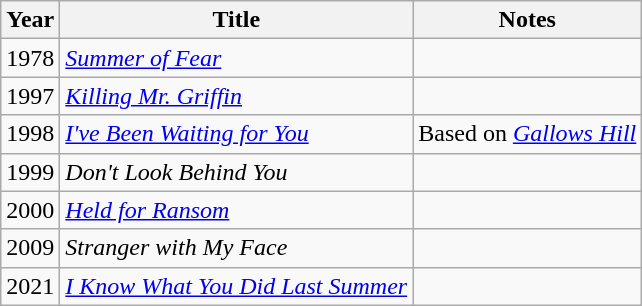<table class="wikitable sortable">
<tr>
<th>Year</th>
<th>Title</th>
<th>Notes</th>
</tr>
<tr>
<td>1978</td>
<td><em><a href='#'>Summer of Fear</a></em></td>
<td></td>
</tr>
<tr>
<td>1997</td>
<td><em><a href='#'>Killing Mr. Griffin</a></em></td>
<td></td>
</tr>
<tr>
<td>1998</td>
<td><em><a href='#'>I've Been Waiting for You</a></em></td>
<td>Based on <em><a href='#'>Gallows Hill</a></em></td>
</tr>
<tr>
<td>1999</td>
<td><em>Don't Look Behind You</em></td>
<td></td>
</tr>
<tr>
<td>2000</td>
<td><em><a href='#'>Held for Ransom</a></em></td>
<td></td>
</tr>
<tr>
<td>2009</td>
<td><em>Stranger with My Face</em></td>
<td></td>
</tr>
<tr>
<td>2021</td>
<td><em><a href='#'>I Know What You Did Last Summer</a></em></td>
<td></td>
</tr>
</table>
